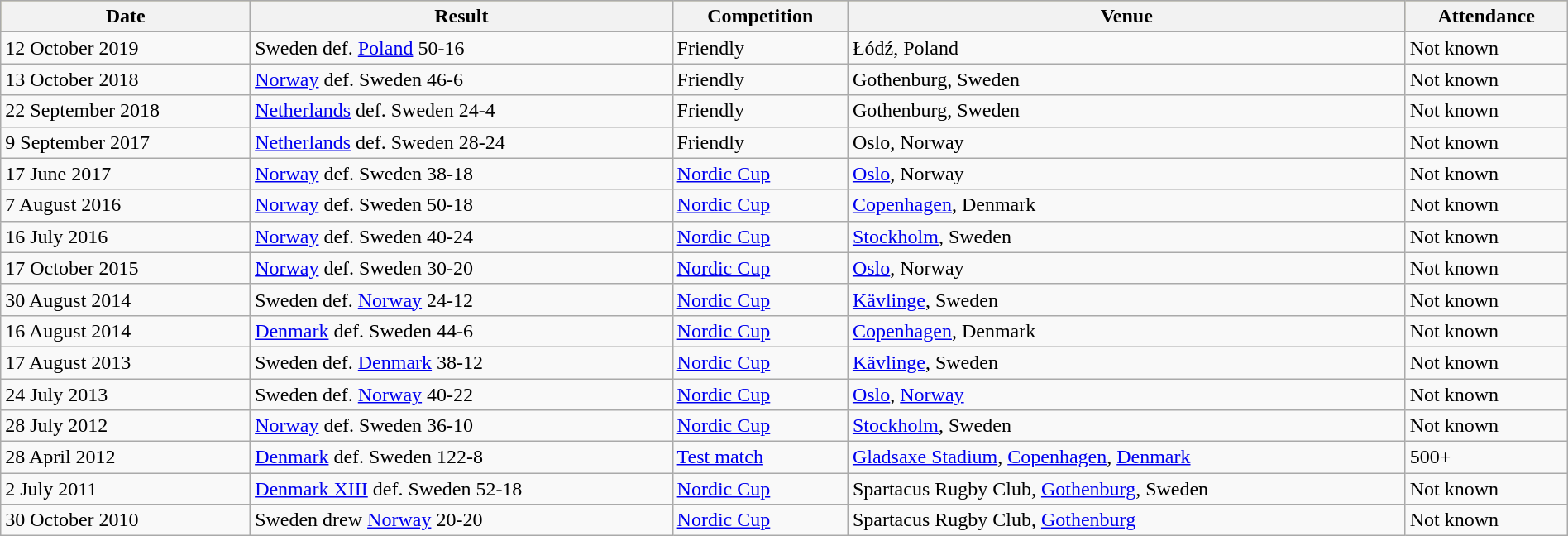<table class="wikitable" width="100%">
<tr bgcolor="#bdb76b">
<th>Date</th>
<th>Result</th>
<th>Competition</th>
<th>Venue</th>
<th>Attendance</th>
</tr>
<tr>
<td>12 October 2019</td>
<td>Sweden def. <a href='#'>Poland</a> 50-16</td>
<td>Friendly</td>
<td>Łódź, Poland</td>
<td>Not known</td>
</tr>
<tr>
<td>13 October 2018</td>
<td><a href='#'>Norway</a> def. Sweden 46-6</td>
<td>Friendly</td>
<td>Gothenburg, Sweden</td>
<td>Not known</td>
</tr>
<tr>
<td>22 September 2018</td>
<td><a href='#'>Netherlands</a> def. Sweden 24-4</td>
<td>Friendly</td>
<td>Gothenburg, Sweden</td>
<td>Not known</td>
</tr>
<tr>
<td>9 September 2017</td>
<td><a href='#'>Netherlands</a> def. Sweden 28-24</td>
<td>Friendly</td>
<td>Oslo, Norway</td>
<td>Not known</td>
</tr>
<tr>
<td>17 June 2017</td>
<td><a href='#'>Norway</a> def. Sweden  38-18</td>
<td><a href='#'>Nordic Cup</a></td>
<td><a href='#'>Oslo</a>, Norway</td>
<td>Not known</td>
</tr>
<tr>
<td>7 August 2016</td>
<td><a href='#'>Norway</a> def. Sweden  50-18</td>
<td><a href='#'>Nordic Cup</a></td>
<td><a href='#'>Copenhagen</a>, Denmark</td>
<td>Not known</td>
</tr>
<tr>
<td>16 July 2016</td>
<td><a href='#'>Norway</a> def. Sweden  40-24</td>
<td><a href='#'>Nordic Cup</a></td>
<td><a href='#'>Stockholm</a>, Sweden</td>
<td>Not known</td>
</tr>
<tr>
<td>17 October 2015</td>
<td><a href='#'>Norway</a> def. Sweden  30-20</td>
<td><a href='#'>Nordic Cup</a></td>
<td><a href='#'>Oslo</a>, Norway</td>
<td>Not known</td>
</tr>
<tr>
<td>30 August 2014</td>
<td>Sweden def. <a href='#'>Norway</a> 24-12</td>
<td><a href='#'>Nordic Cup</a></td>
<td><a href='#'>Kävlinge</a>, Sweden</td>
<td>Not known</td>
</tr>
<tr>
<td>16 August 2014</td>
<td><a href='#'>Denmark</a> def. Sweden 44-6</td>
<td><a href='#'>Nordic Cup</a></td>
<td><a href='#'>Copenhagen</a>, Denmark</td>
<td>Not known</td>
</tr>
<tr>
<td>17 August 2013</td>
<td>Sweden def. <a href='#'>Denmark</a> 38-12</td>
<td><a href='#'>Nordic Cup</a></td>
<td><a href='#'>Kävlinge</a>, Sweden</td>
<td>Not known</td>
</tr>
<tr>
<td>24 July 2013</td>
<td>Sweden def. <a href='#'>Norway</a> 40-22</td>
<td><a href='#'>Nordic Cup</a></td>
<td><a href='#'>Oslo</a>, <a href='#'>Norway</a></td>
<td>Not known</td>
</tr>
<tr>
<td>28 July 2012</td>
<td><a href='#'>Norway</a> def. Sweden 36-10</td>
<td><a href='#'>Nordic Cup</a></td>
<td><a href='#'>Stockholm</a>, Sweden</td>
<td>Not known</td>
</tr>
<tr>
<td>28 April 2012</td>
<td><a href='#'>Denmark</a> def. Sweden 122-8</td>
<td><a href='#'>Test match</a></td>
<td><a href='#'>Gladsaxe Stadium</a>, <a href='#'>Copenhagen</a>, <a href='#'>Denmark</a></td>
<td>500+</td>
</tr>
<tr>
<td>2 July 2011</td>
<td><a href='#'>Denmark XIII</a> def. Sweden 52-18</td>
<td><a href='#'>Nordic Cup</a></td>
<td>Spartacus Rugby Club, <a href='#'>Gothenburg</a>, Sweden</td>
<td>Not known</td>
</tr>
<tr>
<td>30 October 2010</td>
<td>Sweden drew <a href='#'>Norway</a> 20-20</td>
<td><a href='#'>Nordic Cup</a></td>
<td>Spartacus Rugby Club, <a href='#'>Gothenburg</a></td>
<td>Not known</td>
</tr>
</table>
